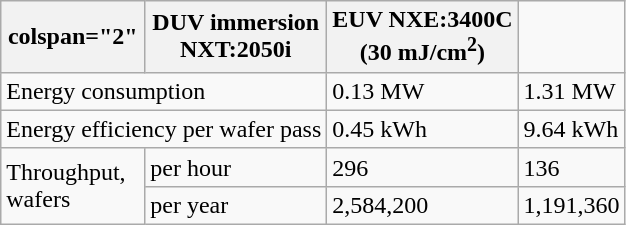<table class="wikitable">
<tr>
<th>colspan="2" </th>
<th>DUV immersion<br> NXT:2050i</th>
<th>EUV NXE:3400C<br> (30 mJ/cm<sup>2</sup>)</th>
</tr>
<tr>
<td colspan="2">Energy consumption</td>
<td>0.13 MW</td>
<td>1.31 MW</td>
</tr>
<tr>
<td colspan="2">Energy efficiency per wafer pass</td>
<td>0.45 kWh</td>
<td>9.64 kWh</td>
</tr>
<tr>
<td rowspan="2">Throughput,<br> wafers</td>
<td>per hour</td>
<td>296</td>
<td>136</td>
</tr>
<tr>
<td>per year</td>
<td>2,584,200</td>
<td>1,191,360</td>
</tr>
</table>
